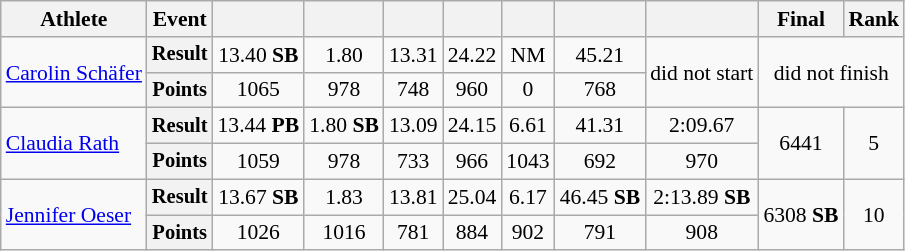<table class="wikitable" style="font-size:90%">
<tr>
<th>Athlete</th>
<th>Event</th>
<th></th>
<th></th>
<th></th>
<th></th>
<th></th>
<th></th>
<th></th>
<th>Final</th>
<th>Rank</th>
</tr>
<tr style=text-align:center>
<td rowspan=2 style=text-align:left><a href='#'>Carolin Schäfer</a></td>
<th style="font-size:95%">Result</th>
<td>13.40 <strong>SB</strong></td>
<td>1.80</td>
<td>13.31</td>
<td>24.22</td>
<td>NM</td>
<td>45.21</td>
<td rowspan=2>did not start</td>
<td rowspan=2 colspan=2>did not finish</td>
</tr>
<tr style=text-align:center>
<th style="font-size:95%">Points</th>
<td>1065</td>
<td>978</td>
<td>748</td>
<td>960</td>
<td>0</td>
<td>768</td>
</tr>
<tr style=text-align:center>
<td rowspan=2 style=text-align:left><a href='#'>Claudia Rath</a></td>
<th style="font-size:95%">Result</th>
<td>13.44 <strong>PB</strong></td>
<td>1.80 <strong>SB</strong></td>
<td>13.09</td>
<td>24.15</td>
<td>6.61</td>
<td>41.31</td>
<td>2:09.67</td>
<td rowspan=2>6441</td>
<td rowspan=2>5</td>
</tr>
<tr style=text-align:center>
<th style="font-size:95%">Points</th>
<td>1059</td>
<td>978</td>
<td>733</td>
<td>966</td>
<td>1043</td>
<td>692</td>
<td>970</td>
</tr>
<tr style=text-align:center>
<td rowspan=2 style=text-align:left><a href='#'>Jennifer Oeser</a></td>
<th style="font-size:95%">Result</th>
<td>13.67 <strong>SB</strong></td>
<td>1.83</td>
<td>13.81</td>
<td>25.04</td>
<td>6.17</td>
<td>46.45 <strong>SB</strong></td>
<td>2:13.89 <strong>SB</strong></td>
<td rowspan=2>6308 <strong>SB</strong></td>
<td rowspan=2>10</td>
</tr>
<tr style=text-align:center>
<th style="font-size:95%">Points</th>
<td>1026</td>
<td>1016</td>
<td>781</td>
<td>884</td>
<td>902</td>
<td>791</td>
<td>908</td>
</tr>
</table>
